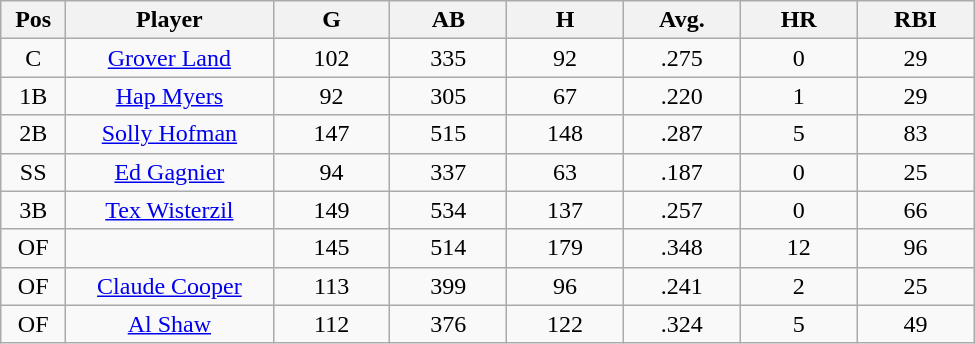<table class="wikitable sortable">
<tr>
<th bgcolor="#DDDDFF" width="5%">Pos</th>
<th bgcolor="#DDDDFF" width="16%">Player</th>
<th bgcolor="#DDDDFF" width="9%">G</th>
<th bgcolor="#DDDDFF" width="9%">AB</th>
<th bgcolor="#DDDDFF" width="9%">H</th>
<th bgcolor="#DDDDFF" width="9%">Avg.</th>
<th bgcolor="#DDDDFF" width="9%">HR</th>
<th bgcolor="#DDDDFF" width="9%">RBI</th>
</tr>
<tr align="center">
<td>C</td>
<td><a href='#'>Grover Land</a></td>
<td>102</td>
<td>335</td>
<td>92</td>
<td>.275</td>
<td>0</td>
<td>29</td>
</tr>
<tr align="center">
<td>1B</td>
<td><a href='#'>Hap Myers</a></td>
<td>92</td>
<td>305</td>
<td>67</td>
<td>.220</td>
<td>1</td>
<td>29</td>
</tr>
<tr align="center">
<td>2B</td>
<td><a href='#'>Solly Hofman</a></td>
<td>147</td>
<td>515</td>
<td>148</td>
<td>.287</td>
<td>5</td>
<td>83</td>
</tr>
<tr align="center">
<td>SS</td>
<td><a href='#'>Ed Gagnier</a></td>
<td>94</td>
<td>337</td>
<td>63</td>
<td>.187</td>
<td>0</td>
<td>25</td>
</tr>
<tr align="center">
<td>3B</td>
<td><a href='#'>Tex Wisterzil</a></td>
<td>149</td>
<td>534</td>
<td>137</td>
<td>.257</td>
<td>0</td>
<td>66</td>
</tr>
<tr align="center">
<td>OF</td>
<td></td>
<td>145</td>
<td>514</td>
<td>179</td>
<td>.348</td>
<td>12</td>
<td>96</td>
</tr>
<tr align="center">
<td>OF</td>
<td><a href='#'>Claude Cooper</a></td>
<td>113</td>
<td>399</td>
<td>96</td>
<td>.241</td>
<td>2</td>
<td>25</td>
</tr>
<tr align="center">
<td>OF</td>
<td><a href='#'>Al Shaw</a></td>
<td>112</td>
<td>376</td>
<td>122</td>
<td>.324</td>
<td>5</td>
<td>49</td>
</tr>
</table>
